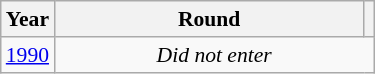<table class="wikitable" style="text-align: center; font-size:90%">
<tr>
<th>Year</th>
<th style="width:200px">Round</th>
<th></th>
</tr>
<tr>
<td><a href='#'>1990</a></td>
<td colspan="2"><em>Did not enter</em></td>
</tr>
</table>
